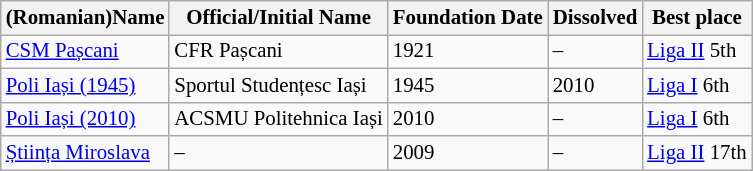<table class="wikitable sortable mw-collapsible" style=" font-size: 87%;">
<tr>
<th>(Romanian)Name</th>
<th>Official/Initial Name</th>
<th>Foundation Date</th>
<th>Dissolved</th>
<th>Best place</th>
</tr>
<tr>
<td><a href='#'>CSM Pașcani</a></td>
<td>CFR Pașcani</td>
<td>1921</td>
<td>–</td>
<td><a href='#'>Liga II</a> 5th</td>
</tr>
<tr>
<td><a href='#'>Poli Iași (1945)</a></td>
<td>Sportul Studențesc Iași</td>
<td>1945</td>
<td>2010</td>
<td><a href='#'>Liga I</a> 6th</td>
</tr>
<tr>
<td><a href='#'>Poli Iași (2010)</a></td>
<td>ACSMU Politehnica Iași</td>
<td>2010</td>
<td>–</td>
<td><a href='#'>Liga I</a> 6th</td>
</tr>
<tr>
<td><a href='#'>Știința Miroslava</a></td>
<td>–</td>
<td>2009</td>
<td>–</td>
<td><a href='#'>Liga II</a> 17th</td>
</tr>
</table>
